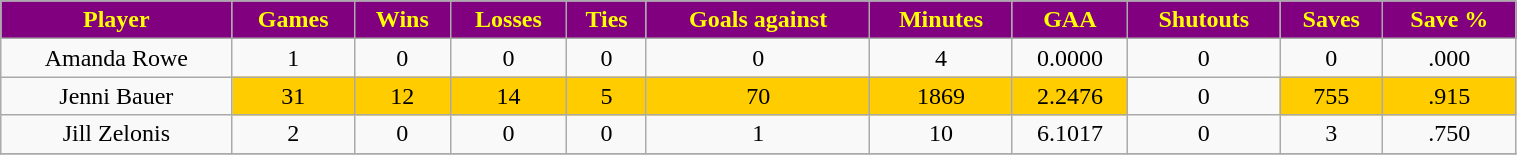<table class="wikitable" width="80%">
<tr align="center"  style="background:purple;color:yellow;">
<td><strong>Player</strong></td>
<td><strong>Games</strong></td>
<td><strong>Wins</strong></td>
<td><strong>Losses</strong></td>
<td><strong>Ties</strong></td>
<td><strong>Goals against</strong></td>
<td><strong>Minutes</strong></td>
<td><strong>GAA</strong></td>
<td><strong>Shutouts</strong></td>
<td><strong>Saves</strong></td>
<td><strong>Save %</strong></td>
</tr>
<tr align="center" bgcolor="">
<td>Amanda Rowe</td>
<td>1</td>
<td>0</td>
<td>0</td>
<td>0</td>
<td>0</td>
<td>4</td>
<td>0.0000</td>
<td>0</td>
<td>0</td>
<td>.000</td>
</tr>
<tr align="center" bgcolor="">
<td>Jenni Bauer</td>
<td bgcolor="#FFCC00">31</td>
<td bgcolor="#FFCC00">12</td>
<td bgcolor="#FFCC00">14</td>
<td bgcolor="#FFCC00">5</td>
<td bgcolor="#FFCC00">70</td>
<td bgcolor="#FFCC00">1869</td>
<td bgcolor="#FFCC00">2.2476</td>
<td>0</td>
<td bgcolor="#FFCC00">755</td>
<td bgcolor="#FFCC00">.915</td>
</tr>
<tr align="center" bgcolor="">
<td>Jill Zelonis</td>
<td>2</td>
<td>0</td>
<td>0</td>
<td>0</td>
<td>1</td>
<td>10</td>
<td>6.1017</td>
<td>0</td>
<td>3</td>
<td>.750</td>
</tr>
<tr align="center" bgcolor="">
</tr>
</table>
